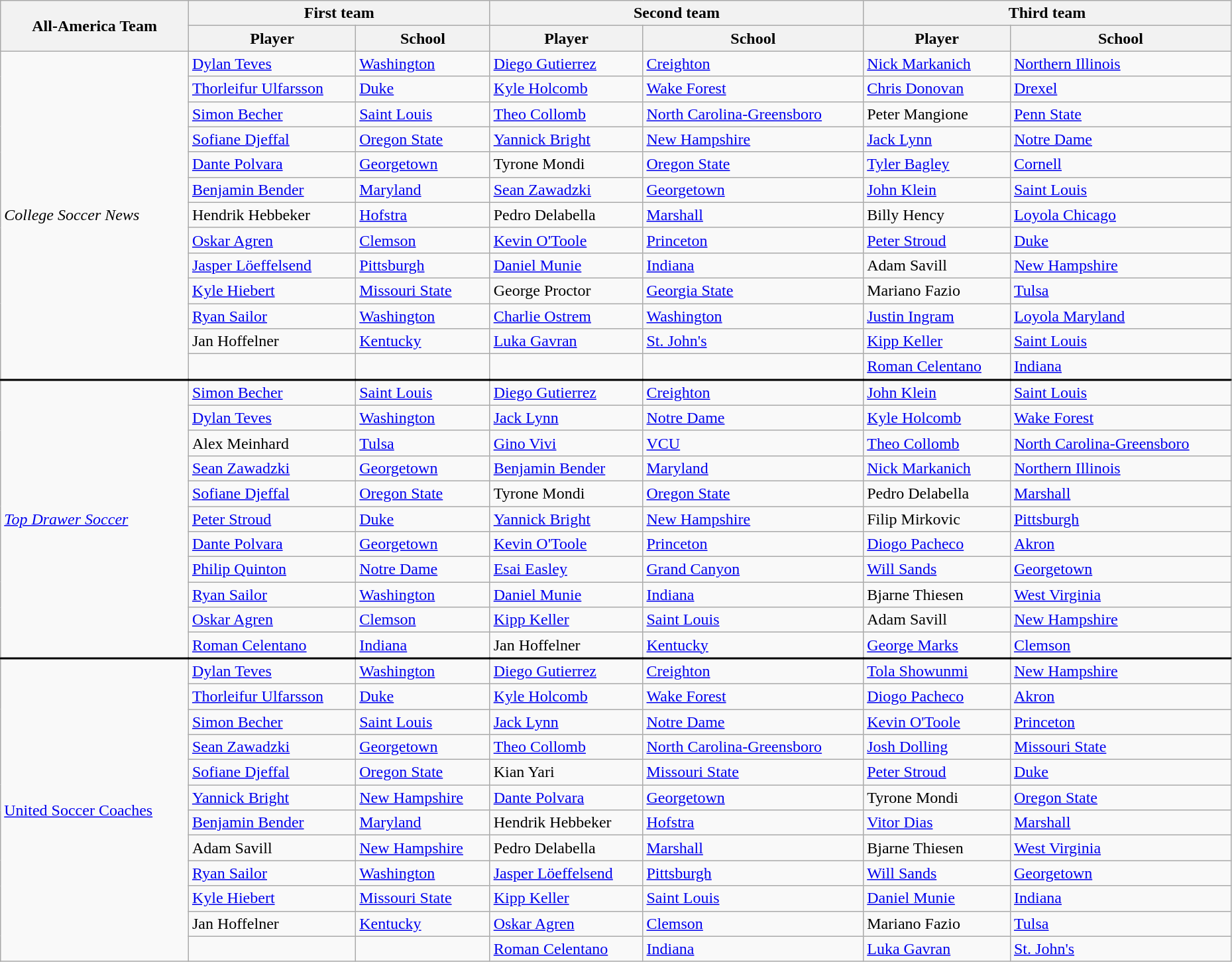<table class="wikitable" style="width:98%;">
<tr>
<th rowspan="2">All-America Team</th>
<th colspan="2">First team</th>
<th colspan="2">Second team</th>
<th colspan="2">Third team</th>
</tr>
<tr>
<th>Player</th>
<th>School</th>
<th>Player</th>
<th>School</th>
<th>Player</th>
<th>School</th>
</tr>
<tr>
<td rowspan="13"><em>College Soccer News</em></td>
<td> <a href='#'>Dylan Teves</a></td>
<td><a href='#'>Washington</a></td>
<td> <a href='#'>Diego Gutierrez</a></td>
<td><a href='#'>Creighton</a></td>
<td> <a href='#'>Nick Markanich</a></td>
<td><a href='#'>Northern Illinois</a></td>
</tr>
<tr>
<td> <a href='#'>Thorleifur Ulfarsson</a></td>
<td><a href='#'>Duke</a></td>
<td> <a href='#'>Kyle Holcomb</a></td>
<td><a href='#'>Wake Forest</a></td>
<td> <a href='#'>Chris Donovan</a></td>
<td><a href='#'>Drexel</a></td>
</tr>
<tr>
<td> <a href='#'>Simon Becher</a></td>
<td><a href='#'>Saint Louis</a></td>
<td> <a href='#'>Theo Collomb</a></td>
<td><a href='#'>North Carolina-Greensboro</a></td>
<td> Peter Mangione</td>
<td><a href='#'>Penn State</a></td>
</tr>
<tr>
<td> <a href='#'>Sofiane Djeffal</a></td>
<td><a href='#'>Oregon State</a></td>
<td> <a href='#'>Yannick Bright</a></td>
<td><a href='#'>New Hampshire</a></td>
<td> <a href='#'>Jack Lynn</a></td>
<td><a href='#'>Notre Dame</a></td>
</tr>
<tr>
<td> <a href='#'>Dante Polvara</a></td>
<td><a href='#'>Georgetown</a></td>
<td> Tyrone Mondi</td>
<td><a href='#'>Oregon State</a></td>
<td> <a href='#'>Tyler Bagley</a></td>
<td><a href='#'>Cornell</a></td>
</tr>
<tr>
<td> <a href='#'>Benjamin Bender</a></td>
<td><a href='#'>Maryland</a></td>
<td> <a href='#'>Sean Zawadzki</a></td>
<td><a href='#'>Georgetown</a></td>
<td> <a href='#'>John Klein</a></td>
<td><a href='#'>Saint Louis</a></td>
</tr>
<tr>
<td> Hendrik Hebbeker</td>
<td><a href='#'>Hofstra</a></td>
<td> Pedro Delabella</td>
<td><a href='#'>Marshall</a></td>
<td> Billy Hency</td>
<td><a href='#'>Loyola Chicago</a></td>
</tr>
<tr>
<td> <a href='#'>Oskar Agren</a></td>
<td><a href='#'>Clemson</a></td>
<td> <a href='#'>Kevin O'Toole</a></td>
<td><a href='#'>Princeton</a></td>
<td> <a href='#'>Peter Stroud</a></td>
<td><a href='#'>Duke</a></td>
</tr>
<tr>
<td> <a href='#'>Jasper Löeffelsend</a></td>
<td><a href='#'>Pittsburgh</a></td>
<td> <a href='#'>Daniel Munie</a></td>
<td><a href='#'>Indiana</a></td>
<td> Adam Savill</td>
<td><a href='#'>New Hampshire</a></td>
</tr>
<tr>
<td> <a href='#'>Kyle Hiebert</a></td>
<td><a href='#'>Missouri State</a></td>
<td> George Proctor</td>
<td><a href='#'>Georgia State</a></td>
<td> Mariano Fazio</td>
<td><a href='#'>Tulsa</a></td>
</tr>
<tr>
<td> <a href='#'>Ryan Sailor</a></td>
<td><a href='#'>Washington</a></td>
<td> <a href='#'>Charlie Ostrem</a></td>
<td><a href='#'>Washington</a></td>
<td><a href='#'>Justin Ingram</a></td>
<td><a href='#'>Loyola Maryland</a></td>
</tr>
<tr>
<td> Jan Hoffelner</td>
<td><a href='#'>Kentucky</a></td>
<td> <a href='#'>Luka Gavran</a></td>
<td><a href='#'>St. John's</a></td>
<td> <a href='#'>Kipp Keller</a></td>
<td><a href='#'>Saint Louis</a></td>
</tr>
<tr>
<td></td>
<td></td>
<td></td>
<td></td>
<td> <a href='#'>Roman Celentano</a></td>
<td><a href='#'>Indiana</a></td>
</tr>
<tr style="border-top:2px solid black;">
<td rowspan="11"><em><a href='#'>Top Drawer Soccer</a></em></td>
<td> <a href='#'>Simon Becher</a></td>
<td><a href='#'>Saint Louis</a></td>
<td> <a href='#'>Diego Gutierrez</a></td>
<td><a href='#'>Creighton</a></td>
<td> <a href='#'>John Klein</a></td>
<td><a href='#'>Saint Louis</a></td>
</tr>
<tr>
<td> <a href='#'>Dylan Teves</a></td>
<td><a href='#'>Washington</a></td>
<td> <a href='#'>Jack Lynn</a></td>
<td><a href='#'>Notre Dame</a></td>
<td> <a href='#'>Kyle Holcomb</a></td>
<td><a href='#'>Wake Forest</a></td>
</tr>
<tr>
<td> Alex Meinhard</td>
<td><a href='#'>Tulsa</a></td>
<td> <a href='#'>Gino Vivi</a></td>
<td><a href='#'>VCU</a></td>
<td> <a href='#'>Theo Collomb</a></td>
<td><a href='#'>North Carolina-Greensboro</a></td>
</tr>
<tr>
<td> <a href='#'>Sean Zawadzki</a></td>
<td><a href='#'>Georgetown</a></td>
<td> <a href='#'>Benjamin Bender</a></td>
<td><a href='#'>Maryland</a></td>
<td> <a href='#'>Nick Markanich</a></td>
<td><a href='#'>Northern Illinois</a></td>
</tr>
<tr>
<td> <a href='#'>Sofiane Djeffal</a></td>
<td><a href='#'>Oregon State</a></td>
<td> Tyrone Mondi</td>
<td><a href='#'>Oregon State</a></td>
<td> Pedro Delabella</td>
<td><a href='#'>Marshall</a></td>
</tr>
<tr>
<td> <a href='#'>Peter Stroud</a></td>
<td><a href='#'>Duke</a></td>
<td> <a href='#'>Yannick Bright</a></td>
<td><a href='#'>New Hampshire</a></td>
<td> Filip Mirkovic</td>
<td><a href='#'>Pittsburgh</a></td>
</tr>
<tr>
<td> <a href='#'>Dante Polvara</a></td>
<td><a href='#'>Georgetown</a></td>
<td> <a href='#'>Kevin O'Toole</a></td>
<td><a href='#'>Princeton</a></td>
<td> <a href='#'>Diogo Pacheco</a></td>
<td><a href='#'>Akron</a></td>
</tr>
<tr>
<td> <a href='#'>Philip Quinton</a></td>
<td><a href='#'>Notre Dame</a></td>
<td> <a href='#'>Esai Easley</a></td>
<td><a href='#'>Grand Canyon</a></td>
<td> <a href='#'>Will Sands</a></td>
<td><a href='#'>Georgetown</a></td>
</tr>
<tr>
<td> <a href='#'>Ryan Sailor</a></td>
<td><a href='#'>Washington</a></td>
<td> <a href='#'>Daniel Munie</a></td>
<td><a href='#'>Indiana</a></td>
<td> Bjarne Thiesen</td>
<td><a href='#'>West Virginia</a></td>
</tr>
<tr>
<td> <a href='#'>Oskar Agren</a></td>
<td><a href='#'>Clemson</a></td>
<td> <a href='#'>Kipp Keller</a></td>
<td><a href='#'>Saint Louis</a></td>
<td> Adam Savill</td>
<td><a href='#'>New Hampshire</a></td>
</tr>
<tr>
<td> <a href='#'>Roman Celentano</a></td>
<td><a href='#'>Indiana</a></td>
<td> Jan Hoffelner</td>
<td><a href='#'>Kentucky</a></td>
<td> <a href='#'>George Marks</a></td>
<td><a href='#'>Clemson</a></td>
</tr>
<tr style="border-top:2px solid black;">
<td rowspan="12"><a href='#'>United Soccer Coaches</a></td>
<td> <a href='#'>Dylan Teves</a></td>
<td><a href='#'>Washington</a></td>
<td> <a href='#'>Diego Gutierrez</a></td>
<td><a href='#'>Creighton</a></td>
<td> <a href='#'>Tola Showunmi</a></td>
<td><a href='#'>New Hampshire</a></td>
</tr>
<tr>
<td> <a href='#'>Thorleifur Ulfarsson</a></td>
<td><a href='#'>Duke</a></td>
<td> <a href='#'>Kyle Holcomb</a></td>
<td><a href='#'>Wake Forest</a></td>
<td> <a href='#'>Diogo Pacheco</a></td>
<td><a href='#'>Akron</a></td>
</tr>
<tr>
<td> <a href='#'>Simon Becher</a></td>
<td><a href='#'>Saint Louis</a></td>
<td> <a href='#'>Jack Lynn</a></td>
<td><a href='#'>Notre Dame</a></td>
<td> <a href='#'>Kevin O'Toole</a></td>
<td><a href='#'>Princeton</a></td>
</tr>
<tr>
<td> <a href='#'>Sean Zawadzki</a></td>
<td><a href='#'>Georgetown</a></td>
<td> <a href='#'>Theo Collomb</a></td>
<td><a href='#'>North Carolina-Greensboro</a></td>
<td> <a href='#'>Josh Dolling</a></td>
<td><a href='#'>Missouri State</a></td>
</tr>
<tr>
<td> <a href='#'>Sofiane Djeffal</a></td>
<td><a href='#'>Oregon State</a></td>
<td> Kian Yari</td>
<td><a href='#'>Missouri State</a></td>
<td> <a href='#'>Peter Stroud</a></td>
<td><a href='#'>Duke</a></td>
</tr>
<tr>
<td> <a href='#'>Yannick Bright</a></td>
<td><a href='#'>New Hampshire</a></td>
<td> <a href='#'>Dante Polvara</a></td>
<td><a href='#'>Georgetown</a></td>
<td> Tyrone Mondi</td>
<td><a href='#'>Oregon State</a></td>
</tr>
<tr>
<td> <a href='#'>Benjamin Bender</a></td>
<td><a href='#'>Maryland</a></td>
<td> Hendrik Hebbeker</td>
<td><a href='#'>Hofstra</a></td>
<td> <a href='#'>Vitor Dias</a></td>
<td><a href='#'>Marshall</a></td>
</tr>
<tr>
<td> Adam Savill</td>
<td><a href='#'>New Hampshire</a></td>
<td> Pedro Delabella</td>
<td><a href='#'>Marshall</a></td>
<td> Bjarne Thiesen</td>
<td><a href='#'>West Virginia</a></td>
</tr>
<tr>
<td> <a href='#'>Ryan Sailor</a></td>
<td><a href='#'>Washington</a></td>
<td> <a href='#'>Jasper Löeffelsend</a></td>
<td><a href='#'>Pittsburgh</a></td>
<td> <a href='#'>Will Sands</a></td>
<td><a href='#'>Georgetown</a></td>
</tr>
<tr>
<td> <a href='#'>Kyle Hiebert</a></td>
<td><a href='#'>Missouri State</a></td>
<td> <a href='#'>Kipp Keller</a></td>
<td><a href='#'>Saint Louis</a></td>
<td> <a href='#'>Daniel Munie</a></td>
<td><a href='#'>Indiana</a></td>
</tr>
<tr>
<td> Jan Hoffelner</td>
<td><a href='#'>Kentucky</a></td>
<td> <a href='#'>Oskar Agren</a></td>
<td><a href='#'>Clemson</a></td>
<td> Mariano Fazio</td>
<td><a href='#'>Tulsa</a></td>
</tr>
<tr>
<td></td>
<td></td>
<td> <a href='#'>Roman Celentano</a></td>
<td><a href='#'>Indiana</a></td>
<td> <a href='#'>Luka Gavran</a></td>
<td><a href='#'>St. John's</a></td>
</tr>
</table>
